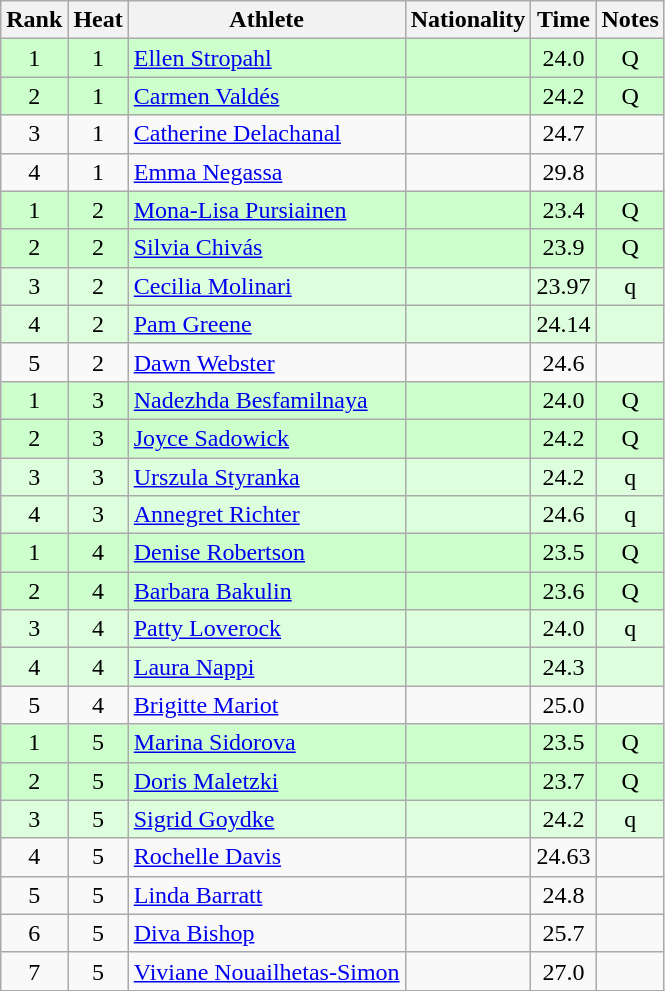<table class="wikitable sortable" style="text-align:center">
<tr>
<th>Rank</th>
<th>Heat</th>
<th>Athlete</th>
<th>Nationality</th>
<th>Time</th>
<th>Notes</th>
</tr>
<tr bgcolor=ccffcc>
<td>1</td>
<td>1</td>
<td align=left><a href='#'>Ellen Stropahl</a></td>
<td align=left></td>
<td>24.0</td>
<td>Q</td>
</tr>
<tr bgcolor=ccffcc>
<td>2</td>
<td>1</td>
<td align=left><a href='#'>Carmen Valdés</a></td>
<td align=left></td>
<td>24.2</td>
<td>Q</td>
</tr>
<tr>
<td>3</td>
<td>1</td>
<td align=left><a href='#'>Catherine Delachanal</a></td>
<td align=left></td>
<td>24.7</td>
<td></td>
</tr>
<tr>
<td>4</td>
<td>1</td>
<td align=left><a href='#'>Emma Negassa</a></td>
<td align=left></td>
<td>29.8</td>
<td></td>
</tr>
<tr bgcolor=ccffcc>
<td>1</td>
<td>2</td>
<td align=left><a href='#'>Mona-Lisa Pursiainen</a></td>
<td align=left></td>
<td>23.4</td>
<td>Q</td>
</tr>
<tr bgcolor=ccffcc>
<td>2</td>
<td>2</td>
<td align=left><a href='#'>Silvia Chivás</a></td>
<td align=left></td>
<td>23.9</td>
<td>Q</td>
</tr>
<tr bgcolor=ddffdd>
<td>3</td>
<td>2</td>
<td align=left><a href='#'>Cecilia Molinari</a></td>
<td align=left></td>
<td>23.97</td>
<td>q</td>
</tr>
<tr bgcolor=ddffdd>
<td>4</td>
<td>2</td>
<td align=left><a href='#'>Pam Greene</a></td>
<td align=left></td>
<td>24.14</td>
<td></td>
</tr>
<tr>
<td>5</td>
<td>2</td>
<td align=left><a href='#'>Dawn Webster</a></td>
<td align=left></td>
<td>24.6</td>
<td></td>
</tr>
<tr bgcolor=ccffcc>
<td>1</td>
<td>3</td>
<td align=left><a href='#'>Nadezhda Besfamilnaya</a></td>
<td align=left></td>
<td>24.0</td>
<td>Q</td>
</tr>
<tr bgcolor=ccffcc>
<td>2</td>
<td>3</td>
<td align=left><a href='#'>Joyce Sadowick</a></td>
<td align=left></td>
<td>24.2</td>
<td>Q</td>
</tr>
<tr bgcolor=ddffdd>
<td>3</td>
<td>3</td>
<td align=left><a href='#'>Urszula Styranka</a></td>
<td align=left></td>
<td>24.2</td>
<td>q</td>
</tr>
<tr bgcolor=ddffdd>
<td>4</td>
<td>3</td>
<td align=left><a href='#'>Annegret Richter</a></td>
<td align=left></td>
<td>24.6</td>
<td>q</td>
</tr>
<tr bgcolor=ccffcc>
<td>1</td>
<td>4</td>
<td align=left><a href='#'>Denise Robertson</a></td>
<td align=left></td>
<td>23.5</td>
<td>Q</td>
</tr>
<tr bgcolor=ccffcc>
<td>2</td>
<td>4</td>
<td align=left><a href='#'>Barbara Bakulin</a></td>
<td align=left></td>
<td>23.6</td>
<td>Q</td>
</tr>
<tr bgcolor=ddffdd>
<td>3</td>
<td>4</td>
<td align=left><a href='#'>Patty Loverock</a></td>
<td align=left></td>
<td>24.0</td>
<td>q</td>
</tr>
<tr bgcolor=ddffdd>
<td>4</td>
<td>4</td>
<td align=left><a href='#'>Laura Nappi</a></td>
<td align=left></td>
<td>24.3</td>
<td></td>
</tr>
<tr>
<td>5</td>
<td>4</td>
<td align=left><a href='#'>Brigitte Mariot</a></td>
<td align=left></td>
<td>25.0</td>
<td></td>
</tr>
<tr bgcolor=ccffcc>
<td>1</td>
<td>5</td>
<td align=left><a href='#'>Marina Sidorova</a></td>
<td align=left></td>
<td>23.5</td>
<td>Q</td>
</tr>
<tr bgcolor=ccffcc>
<td>2</td>
<td>5</td>
<td align=left><a href='#'>Doris Maletzki</a></td>
<td align=left></td>
<td>23.7</td>
<td>Q</td>
</tr>
<tr bgcolor=ddffdd>
<td>3</td>
<td>5</td>
<td align=left><a href='#'>Sigrid Goydke</a></td>
<td align=left></td>
<td>24.2</td>
<td>q</td>
</tr>
<tr>
<td>4</td>
<td>5</td>
<td align=left><a href='#'>Rochelle Davis</a></td>
<td align=left></td>
<td>24.63</td>
<td></td>
</tr>
<tr>
<td>5</td>
<td>5</td>
<td align=left><a href='#'>Linda Barratt</a></td>
<td align=left></td>
<td>24.8</td>
<td></td>
</tr>
<tr>
<td>6</td>
<td>5</td>
<td align=left><a href='#'>Diva Bishop</a></td>
<td align=left></td>
<td>25.7</td>
<td></td>
</tr>
<tr>
<td>7</td>
<td>5</td>
<td align=left><a href='#'>Viviane Nouailhetas-Simon</a></td>
<td align=left></td>
<td>27.0</td>
<td></td>
</tr>
</table>
